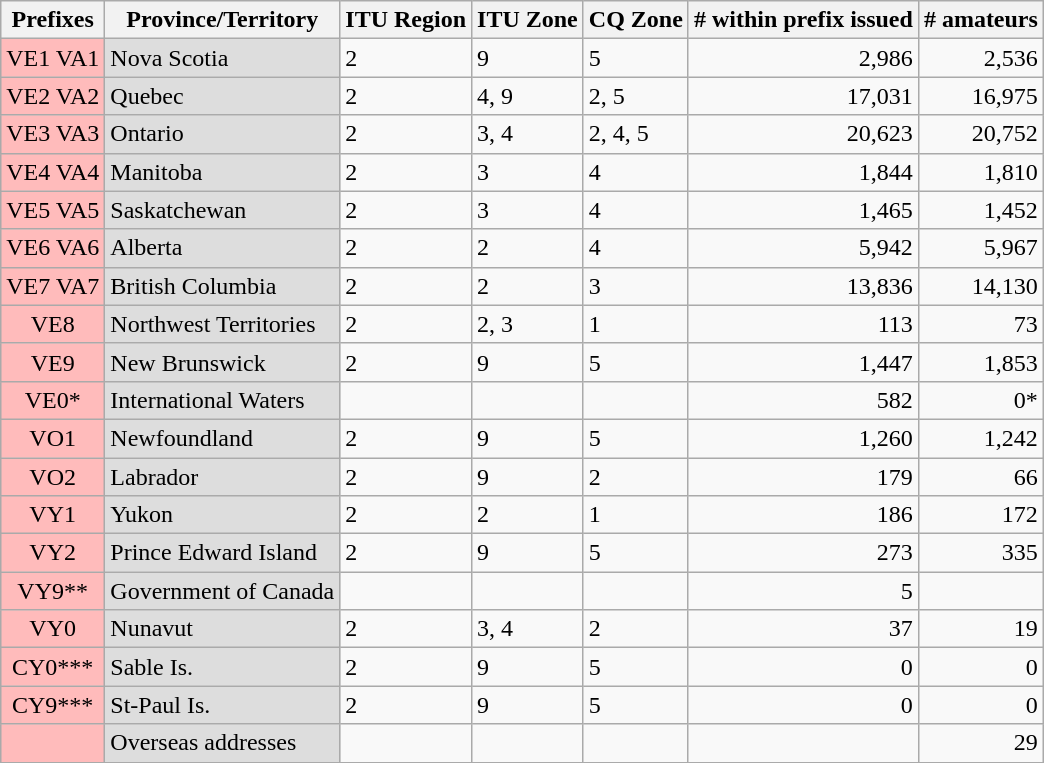<table class=wikitable style="margin: 1em auto 1em auto;">
<tr>
<th>Prefixes</th>
<th>Province/Territory</th>
<th>ITU Region</th>
<th>ITU Zone</th>
<th>CQ Zone</th>
<th># within prefix issued</th>
<th># amateurs</th>
</tr>
<tr>
<td style="background: #ffbbbb;">VE1 VA1</td>
<td style="background: #dddddd;">Nova Scotia</td>
<td>2</td>
<td>9</td>
<td>5</td>
<td align="right">2,986</td>
<td align="right">2,536</td>
</tr>
<tr>
<td style="background: #ffbbbb;">VE2 VA2</td>
<td style="background: #dddddd;">Quebec</td>
<td>2</td>
<td>4, 9</td>
<td>2, 5</td>
<td align="right">17,031</td>
<td align="right">16,975</td>
</tr>
<tr>
<td style="background: #ffbbbb;">VE3 VA3</td>
<td style="background: #dddddd;">Ontario</td>
<td>2</td>
<td>3, 4</td>
<td>2, 4, 5</td>
<td align="right">20,623</td>
<td align="right">20,752</td>
</tr>
<tr>
<td style="background: #ffbbbb;">VE4 VA4</td>
<td style="background: #dddddd;">Manitoba</td>
<td>2</td>
<td>3</td>
<td>4</td>
<td align="right">1,844</td>
<td align="right">1,810</td>
</tr>
<tr>
<td style="background: #ffbbbb;">VE5 VA5</td>
<td style="background: #dddddd;">Saskatchewan</td>
<td>2</td>
<td>3</td>
<td>4</td>
<td align="right">1,465</td>
<td align="right">1,452</td>
</tr>
<tr>
<td style="background: #ffbbbb;">VE6 VA6</td>
<td style="background: #dddddd;">Alberta</td>
<td>2</td>
<td>2</td>
<td>4</td>
<td align="right">5,942</td>
<td align="right">5,967</td>
</tr>
<tr>
<td style="background: #ffbbbb;">VE7 VA7</td>
<td style="background: #dddddd;">British Columbia</td>
<td>2</td>
<td>2</td>
<td>3</td>
<td align="right">13,836</td>
<td align="right">14,130</td>
</tr>
<tr>
<td style="background: #ffbbbb;" align="center">VE8</td>
<td style="background: #dddddd;">Northwest Territories</td>
<td>2</td>
<td>2, 3</td>
<td>1</td>
<td align="right">113</td>
<td align="right">73</td>
</tr>
<tr>
<td style="background: #ffbbbb;" align="center">VE9</td>
<td style="background: #dddddd;">New Brunswick</td>
<td>2</td>
<td>9</td>
<td>5</td>
<td align="right">1,447</td>
<td align="right">1,853</td>
</tr>
<tr>
<td style="background: #ffbbbb;" align="center">VE0*</td>
<td style="background: #dddddd;">International Waters</td>
<td></td>
<td></td>
<td></td>
<td align="right">582</td>
<td align="right">0*</td>
</tr>
<tr>
<td style="background: #ffbbbb;" align="center">VO1</td>
<td style="background: #dddddd;">Newfoundland</td>
<td>2</td>
<td>9</td>
<td>5</td>
<td align="right">1,260</td>
<td align="right">1,242</td>
</tr>
<tr>
<td style="background: #ffbbbb;" align="center">VO2</td>
<td style="background: #dddddd;">Labrador</td>
<td>2</td>
<td>9</td>
<td>2</td>
<td align="right">179</td>
<td align="right">66</td>
</tr>
<tr>
<td style="background: #ffbbbb;" align="center">VY1</td>
<td style="background: #dddddd;">Yukon</td>
<td>2</td>
<td>2</td>
<td>1</td>
<td align="right">186</td>
<td align="right">172</td>
</tr>
<tr>
<td style="background: #ffbbbb;" align="center">VY2</td>
<td style="background: #dddddd;">Prince Edward Island</td>
<td>2</td>
<td>9</td>
<td>5</td>
<td align="right">273</td>
<td align="right">335</td>
</tr>
<tr>
<td style="background: #ffbbbb;" align="center">VY9**</td>
<td style="background: #dddddd;">Government of Canada</td>
<td></td>
<td></td>
<td></td>
<td align="right">5</td>
</tr>
<tr>
<td style="background: #ffbbbb;" align="center">VY0</td>
<td style="background: #dddddd;">Nunavut</td>
<td>2</td>
<td>3, 4</td>
<td>2</td>
<td align="right">37</td>
<td align="right">19</td>
</tr>
<tr>
<td style="background: #ffbbbb;" align="center">CY0***</td>
<td style="background: #dddddd;">Sable Is.</td>
<td>2</td>
<td>9</td>
<td>5</td>
<td align="right">0</td>
<td align="right">0</td>
</tr>
<tr>
<td style="background: #ffbbbb;" align="center">CY9***</td>
<td style="background: #dddddd;">St-Paul Is.</td>
<td>2</td>
<td>9</td>
<td>5</td>
<td align="right">0</td>
<td align="right">0</td>
</tr>
<tr>
<td style="background: #ffbbbb;"></td>
<td style="background: #dddddd;">Overseas addresses</td>
<td></td>
<td></td>
<td></td>
<td align="right"></td>
<td align="right">29</td>
</tr>
<tr>
</tr>
</table>
